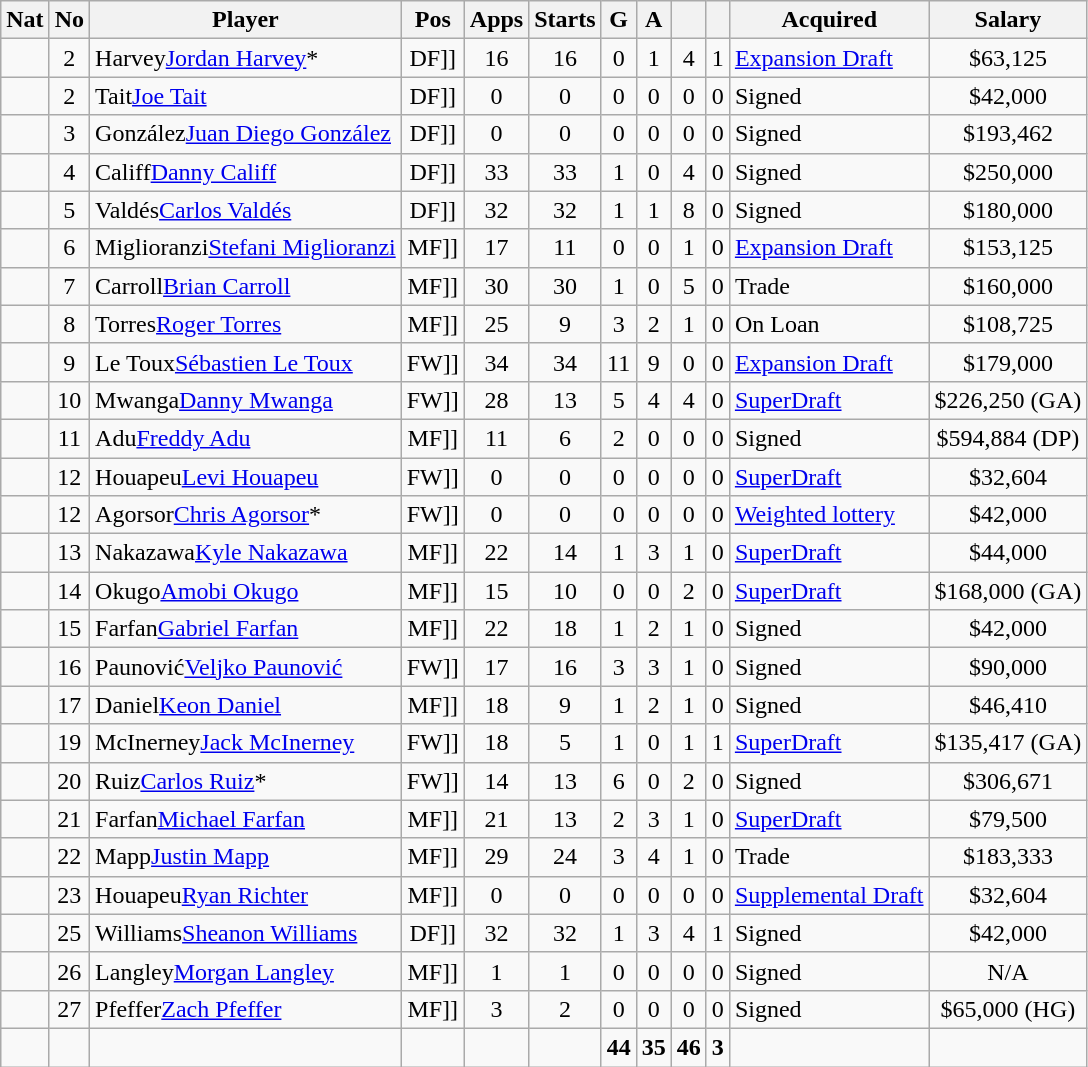<table class="wikitable sortable">
<tr>
<th>Nat</th>
<th>No</th>
<th>Player</th>
<th>Pos</th>
<th>Apps</th>
<th>Starts</th>
<th>G</th>
<th>A</th>
<th></th>
<th></th>
<th>Acquired</th>
<th>Salary</th>
</tr>
<tr align=center>
<td></td>
<td>2</td>
<td align=left><span>Harvey</span><a href='#'>Jordan Harvey</a>*</td>
<td [[>DF]]</td>
<td>16</td>
<td>16</td>
<td>0</td>
<td>1</td>
<td>4</td>
<td>1</td>
<td align=left><a href='#'>Expansion Draft</a></td>
<td>$63,125</td>
</tr>
<tr align=center>
<td></td>
<td>2</td>
<td align=left><span>Tait</span><a href='#'>Joe Tait</a></td>
<td [[>DF]]</td>
<td>0</td>
<td>0</td>
<td>0</td>
<td>0</td>
<td>0</td>
<td>0</td>
<td align=left>Signed</td>
<td>$42,000</td>
</tr>
<tr align=center>
<td></td>
<td>3</td>
<td align=left><span>González</span><a href='#'>Juan Diego González</a></td>
<td [[>DF]]</td>
<td>0</td>
<td>0</td>
<td>0</td>
<td>0</td>
<td>0</td>
<td>0</td>
<td align=left>Signed</td>
<td>$193,462</td>
</tr>
<tr align=center>
<td></td>
<td>4</td>
<td align=left><span>Califf</span><a href='#'>Danny Califf</a></td>
<td [[>DF]]</td>
<td>33</td>
<td>33</td>
<td>1</td>
<td>0</td>
<td>4</td>
<td>0</td>
<td align=left>Signed</td>
<td>$250,000</td>
</tr>
<tr align=center>
<td></td>
<td>5</td>
<td align=left><span>Valdés</span><a href='#'>Carlos Valdés</a></td>
<td [[>DF]]</td>
<td>32</td>
<td>32</td>
<td>1</td>
<td>1</td>
<td>8</td>
<td>0</td>
<td align=left>Signed</td>
<td>$180,000</td>
</tr>
<tr align=center>
<td></td>
<td>6</td>
<td align=left><span>Miglioranzi</span><a href='#'>Stefani Miglioranzi</a></td>
<td [[>MF]]</td>
<td>17</td>
<td>11</td>
<td>0</td>
<td>0</td>
<td>1</td>
<td>0</td>
<td align=left><a href='#'>Expansion Draft</a></td>
<td>$153,125</td>
</tr>
<tr align=center>
<td></td>
<td>7</td>
<td align=left><span>Carroll</span><a href='#'>Brian Carroll</a></td>
<td [[>MF]]</td>
<td>30</td>
<td>30</td>
<td>1</td>
<td>0</td>
<td>5</td>
<td>0</td>
<td align=left>Trade</td>
<td>$160,000</td>
</tr>
<tr align=center>
<td></td>
<td>8</td>
<td align=left><span>Torres</span><a href='#'>Roger Torres</a></td>
<td [[>MF]]</td>
<td>25</td>
<td>9</td>
<td>3</td>
<td>2</td>
<td>1</td>
<td>0</td>
<td align=left>On Loan</td>
<td>$108,725</td>
</tr>
<tr align=center>
<td></td>
<td>9</td>
<td align=left><span>Le Toux</span><a href='#'>Sébastien Le Toux</a></td>
<td [[>FW]]</td>
<td>34</td>
<td>34</td>
<td>11</td>
<td>9</td>
<td>0</td>
<td>0</td>
<td align=left><a href='#'>Expansion Draft</a></td>
<td>$179,000</td>
</tr>
<tr align=center>
<td></td>
<td>10</td>
<td align=left><span>Mwanga</span><a href='#'>Danny Mwanga</a></td>
<td [[>FW]]</td>
<td>28</td>
<td>13</td>
<td>5</td>
<td>4</td>
<td>4</td>
<td>0</td>
<td align=left><a href='#'>SuperDraft</a></td>
<td>$226,250 (GA)</td>
</tr>
<tr align=center>
<td></td>
<td>11</td>
<td align=left><span>Adu</span><a href='#'>Freddy Adu</a></td>
<td [[>MF]]</td>
<td>11</td>
<td>6</td>
<td>2</td>
<td>0</td>
<td>0</td>
<td>0</td>
<td align=left>Signed</td>
<td>$594,884 (DP)</td>
</tr>
<tr align=center>
<td></td>
<td>12</td>
<td align=left><span>Houapeu</span><a href='#'>Levi Houapeu</a></td>
<td [[>FW]]</td>
<td>0</td>
<td>0</td>
<td>0</td>
<td>0</td>
<td>0</td>
<td>0</td>
<td align=left><a href='#'>SuperDraft</a></td>
<td>$32,604</td>
</tr>
<tr align=center>
<td></td>
<td>12</td>
<td align=left><span>Agorsor</span><a href='#'>Chris Agorsor</a>*</td>
<td [[>FW]]</td>
<td>0</td>
<td>0</td>
<td>0</td>
<td>0</td>
<td>0</td>
<td>0</td>
<td align=left><a href='#'>Weighted lottery</a></td>
<td>$42,000</td>
</tr>
<tr align=center>
<td></td>
<td>13</td>
<td align=left><span>Nakazawa</span><a href='#'>Kyle Nakazawa</a></td>
<td [[>MF]]</td>
<td>22</td>
<td>14</td>
<td>1</td>
<td>3</td>
<td>1</td>
<td>0</td>
<td align=left><a href='#'>SuperDraft</a></td>
<td>$44,000</td>
</tr>
<tr align=center>
<td></td>
<td>14</td>
<td align=left><span>Okugo</span><a href='#'>Amobi Okugo</a></td>
<td [[>MF]]</td>
<td>15</td>
<td>10</td>
<td>0</td>
<td>0</td>
<td>2</td>
<td>0</td>
<td align=left><a href='#'>SuperDraft</a></td>
<td>$168,000 (GA)</td>
</tr>
<tr align=center>
<td></td>
<td>15</td>
<td align=left><span>Farfan</span><a href='#'>Gabriel Farfan</a></td>
<td [[>MF]]</td>
<td>22</td>
<td>18</td>
<td>1</td>
<td>2</td>
<td>1</td>
<td>0</td>
<td align=left>Signed</td>
<td>$42,000</td>
</tr>
<tr align=center>
<td></td>
<td>16</td>
<td align=left><span>Paunović</span><a href='#'>Veljko Paunović</a></td>
<td [[>FW]]</td>
<td>17</td>
<td>16</td>
<td>3</td>
<td>3</td>
<td>1</td>
<td>0</td>
<td align=left>Signed</td>
<td>$90,000</td>
</tr>
<tr align=center>
<td></td>
<td>17</td>
<td align=left><span>Daniel</span><a href='#'>Keon Daniel</a></td>
<td [[>MF]]</td>
<td>18</td>
<td>9</td>
<td>1</td>
<td>2</td>
<td>1</td>
<td>0</td>
<td align=left>Signed</td>
<td>$46,410</td>
</tr>
<tr align=center>
<td></td>
<td>19</td>
<td align=left><span>McInerney</span><a href='#'>Jack McInerney</a></td>
<td [[>FW]]</td>
<td>18</td>
<td>5</td>
<td>1</td>
<td>0</td>
<td>1</td>
<td>1</td>
<td align=left><a href='#'>SuperDraft</a></td>
<td>$135,417 (GA)</td>
</tr>
<tr align=center>
<td></td>
<td>20</td>
<td align=left><span>Ruiz</span><a href='#'>Carlos Ruiz</a>*</td>
<td [[>FW]]</td>
<td>14</td>
<td>13</td>
<td>6</td>
<td>0</td>
<td>2</td>
<td>0</td>
<td align=left>Signed</td>
<td>$306,671</td>
</tr>
<tr align=center>
<td></td>
<td>21</td>
<td align=left><span>Farfan</span><a href='#'>Michael Farfan</a></td>
<td [[>MF]]</td>
<td>21</td>
<td>13</td>
<td>2</td>
<td>3</td>
<td>1</td>
<td>0</td>
<td align=left><a href='#'>SuperDraft</a></td>
<td>$79,500</td>
</tr>
<tr align=center>
<td></td>
<td>22</td>
<td align=left><span>Mapp</span><a href='#'>Justin Mapp</a></td>
<td [[>MF]]</td>
<td>29</td>
<td>24</td>
<td>3</td>
<td>4</td>
<td>1</td>
<td>0</td>
<td align=left>Trade</td>
<td>$183,333</td>
</tr>
<tr align=center>
<td></td>
<td>23</td>
<td align=left><span>Houapeu</span><a href='#'>Ryan Richter</a></td>
<td [[>MF]]</td>
<td>0</td>
<td>0</td>
<td>0</td>
<td>0</td>
<td>0</td>
<td>0</td>
<td align=left><a href='#'>Supplemental Draft</a></td>
<td>$32,604</td>
</tr>
<tr align=center>
<td></td>
<td>25</td>
<td align=left><span>Williams</span><a href='#'>Sheanon Williams</a></td>
<td [[>DF]]</td>
<td>32</td>
<td>32</td>
<td>1</td>
<td>3</td>
<td>4</td>
<td>1</td>
<td align=left>Signed</td>
<td>$42,000</td>
</tr>
<tr align=center>
<td></td>
<td>26</td>
<td align=left><span>Langley</span><a href='#'>Morgan Langley</a></td>
<td [[>MF]]</td>
<td>1</td>
<td>1</td>
<td>0</td>
<td>0</td>
<td>0</td>
<td>0</td>
<td align=left>Signed</td>
<td>N/A</td>
</tr>
<tr align=center>
<td></td>
<td>27</td>
<td align=left><span>Pfeffer</span><a href='#'>Zach Pfeffer</a></td>
<td [[>MF]]</td>
<td>3</td>
<td>2</td>
<td>0</td>
<td>0</td>
<td>0</td>
<td>0</td>
<td align=left>Signed</td>
<td>$65,000 (HG)</td>
</tr>
<tr style="text-align:center;" class="sortbottom">
<td></td>
<td></td>
<td></td>
<td></td>
<td></td>
<td></td>
<td><strong>44</strong></td>
<td><strong>35</strong></td>
<td><strong>46</strong></td>
<td><strong>3</strong></td>
<td></td>
<td></td>
</tr>
</table>
